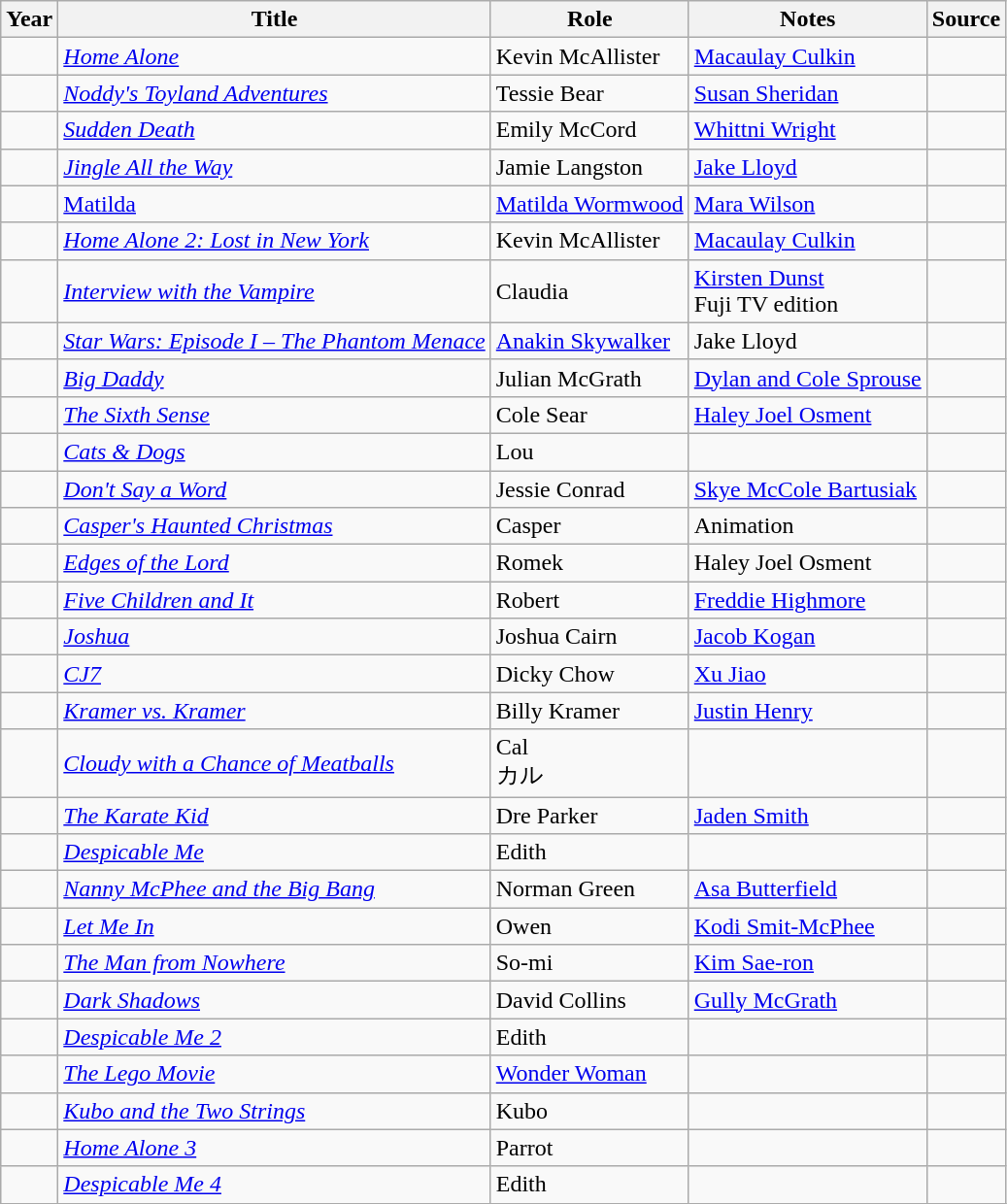<table class="wikitable sortable plainrowheaders">
<tr>
<th>Year</th>
<th>Title</th>
<th>Role</th>
<th class="unsortable">Notes</th>
<th class="unsortable">Source</th>
</tr>
<tr>
<td></td>
<td><em><a href='#'>Home Alone</a></em></td>
<td>Kevin McAllister</td>
<td><a href='#'>Macaulay Culkin</a></td>
<td></td>
</tr>
<tr>
<td></td>
<td><em><a href='#'>Noddy's Toyland Adventures</a></em></td>
<td>Tessie Bear</td>
<td><a href='#'>Susan Sheridan</a></td>
<td></td>
</tr>
<tr>
<td></td>
<td><em><a href='#'>Sudden Death</a></em></td>
<td>Emily McCord</td>
<td><a href='#'>Whittni Wright</a></td>
<td></td>
</tr>
<tr>
<td></td>
<td><em><a href='#'>Jingle All the Way</a></em></td>
<td>Jamie Langston</td>
<td><a href='#'>Jake Lloyd</a></td>
<td></td>
</tr>
<tr>
<td></td>
<td><a href='#'>Matilda</a></td>
<td><a href='#'>Matilda Wormwood</a></td>
<td><a href='#'>Mara Wilson</a></td>
<td></td>
</tr>
<tr>
<td></td>
<td><em><a href='#'>Home Alone 2: Lost in New York</a></em></td>
<td>Kevin McAllister</td>
<td><a href='#'>Macaulay Culkin</a></td>
<td></td>
</tr>
<tr>
<td></td>
<td><em><a href='#'>Interview with the Vampire</a></em></td>
<td>Claudia</td>
<td><a href='#'>Kirsten Dunst</a><br>Fuji TV edition</td>
<td></td>
</tr>
<tr>
<td></td>
<td><em><a href='#'>Star Wars: Episode I – The Phantom Menace</a></em></td>
<td><a href='#'>Anakin Skywalker</a></td>
<td>Jake Lloyd</td>
<td></td>
</tr>
<tr>
<td></td>
<td><em><a href='#'>Big Daddy</a></em></td>
<td>Julian McGrath</td>
<td><a href='#'>Dylan and Cole Sprouse</a></td>
<td></td>
</tr>
<tr>
<td></td>
<td><em><a href='#'>The Sixth Sense</a></em></td>
<td>Cole Sear</td>
<td><a href='#'>Haley Joel Osment</a></td>
<td></td>
</tr>
<tr>
<td></td>
<td><em><a href='#'>Cats & Dogs</a></em></td>
<td>Lou</td>
<td></td>
<td></td>
</tr>
<tr>
<td></td>
<td><em><a href='#'>Don't Say a Word</a></em></td>
<td>Jessie Conrad</td>
<td><a href='#'>Skye McCole Bartusiak</a></td>
<td></td>
</tr>
<tr>
<td></td>
<td><em><a href='#'>Casper's Haunted Christmas</a></em></td>
<td>Casper</td>
<td>Animation</td>
<td></td>
</tr>
<tr>
<td></td>
<td><em><a href='#'>Edges of the Lord</a></em></td>
<td>Romek</td>
<td>Haley Joel Osment</td>
<td></td>
</tr>
<tr>
<td></td>
<td><em><a href='#'>Five Children and It</a></em></td>
<td>Robert</td>
<td><a href='#'>Freddie Highmore</a></td>
<td></td>
</tr>
<tr>
<td></td>
<td><em><a href='#'>Joshua</a></em></td>
<td>Joshua Cairn</td>
<td><a href='#'>Jacob Kogan</a></td>
<td></td>
</tr>
<tr>
<td></td>
<td><em><a href='#'>CJ7</a></em></td>
<td>Dicky Chow</td>
<td><a href='#'>Xu Jiao</a></td>
<td></td>
</tr>
<tr>
<td></td>
<td><em><a href='#'>Kramer vs. Kramer</a></em></td>
<td>Billy Kramer</td>
<td><a href='#'>Justin Henry</a></td>
<td></td>
</tr>
<tr>
<td></td>
<td><em><a href='#'>Cloudy with a Chance of Meatballs</a></em></td>
<td>Cal<br>カル</td>
<td></td>
<td></td>
</tr>
<tr>
<td></td>
<td><em><a href='#'>The Karate Kid</a></em></td>
<td>Dre Parker</td>
<td><a href='#'>Jaden Smith</a></td>
<td></td>
</tr>
<tr>
<td></td>
<td><em><a href='#'>Despicable Me</a></em></td>
<td>Edith</td>
<td></td>
<td></td>
</tr>
<tr>
<td></td>
<td><em><a href='#'>Nanny McPhee and the Big Bang</a></em></td>
<td>Norman Green</td>
<td><a href='#'>Asa Butterfield</a></td>
<td></td>
</tr>
<tr>
<td></td>
<td><em><a href='#'>Let Me In</a></em></td>
<td>Owen</td>
<td><a href='#'>Kodi Smit-McPhee</a></td>
<td></td>
</tr>
<tr>
<td></td>
<td><em><a href='#'>The Man from Nowhere</a></em></td>
<td>So-mi</td>
<td><a href='#'>Kim Sae-ron</a></td>
<td></td>
</tr>
<tr>
<td></td>
<td><em><a href='#'>Dark Shadows</a></em></td>
<td>David Collins</td>
<td><a href='#'>Gully McGrath</a></td>
<td></td>
</tr>
<tr>
<td></td>
<td><em><a href='#'>Despicable Me 2</a></em></td>
<td>Edith</td>
<td></td>
<td></td>
</tr>
<tr>
<td></td>
<td><em><a href='#'>The Lego Movie</a></em></td>
<td><a href='#'>Wonder Woman</a></td>
<td></td>
<td></td>
</tr>
<tr>
<td></td>
<td><em><a href='#'>Kubo and the Two Strings</a></em></td>
<td>Kubo</td>
<td></td>
<td></td>
</tr>
<tr>
<td></td>
<td><em><a href='#'>Home Alone 3</a></em></td>
<td>Parrot</td>
<td></td>
<td></td>
</tr>
<tr>
<td></td>
<td><em><a href='#'>Despicable Me 4</a></em></td>
<td>Edith</td>
<td></td>
<td></td>
</tr>
<tr>
</tr>
</table>
